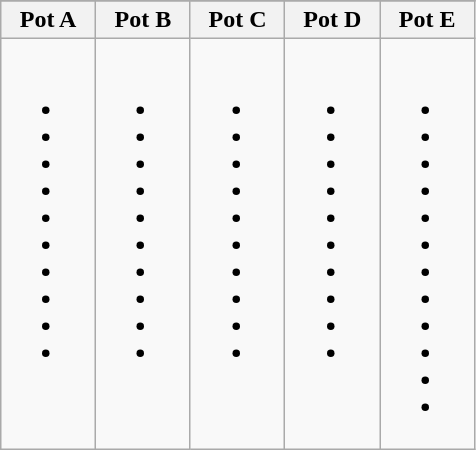<table class="wikitable">
<tr>
</tr>
<tr>
<th width=15%>Pot A</th>
<th width=15%>Pot B</th>
<th width=15%>Pot C</th>
<th width=15%>Pot D</th>
<th width=15%>Pot E</th>
</tr>
<tr style="vertical-align: top;">
<td><br><ul><li></li><li></li><li></li><li></li><li></li><li></li><li></li><li></li><li></li><li></li></ul></td>
<td><br><ul><li></li><li></li><li></li><li></li><li></li><li></li><li></li><li></li><li></li><li></li></ul></td>
<td><br><ul><li></li><li></li><li></li><li></li><li></li><li></li><li></li><li></li><li></li><li></li></ul></td>
<td><br><ul><li></li><li></li><li></li><li></li><li></li><li></li><li></li><li></li><li></li><li></li></ul></td>
<td><br><ul><li></li><li></li><li></li><li></li><li></li><li></li><li></li><li></li><li></li><li></li><li></li><li></li></ul></td>
</tr>
</table>
